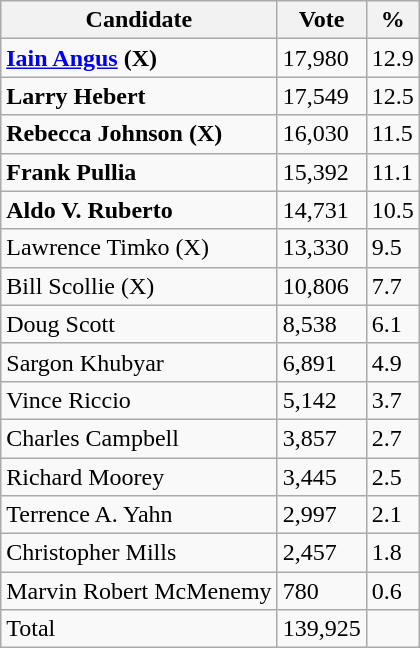<table class="wikitable">
<tr>
<th bgcolor="#DDDDFF">Candidate</th>
<th bgcolor="#DDDDFF">Vote</th>
<th bgcolor="#DDDDFF">%</th>
</tr>
<tr>
<td><strong><a href='#'>Iain Angus</a> (X)</strong></td>
<td>17,980</td>
<td>12.9</td>
</tr>
<tr>
<td><strong>Larry Hebert</strong></td>
<td>17,549</td>
<td>12.5</td>
</tr>
<tr>
<td><strong>Rebecca Johnson (X)</strong></td>
<td>16,030</td>
<td>11.5</td>
</tr>
<tr>
<td><strong>Frank Pullia</strong></td>
<td>15,392</td>
<td>11.1</td>
</tr>
<tr>
<td><strong>Aldo V. Ruberto</strong></td>
<td>14,731</td>
<td>10.5</td>
</tr>
<tr>
<td>Lawrence Timko (X)</td>
<td>13,330</td>
<td>9.5</td>
</tr>
<tr>
<td>Bill Scollie (X)</td>
<td>10,806</td>
<td>7.7</td>
</tr>
<tr>
<td>Doug Scott</td>
<td>8,538</td>
<td>6.1</td>
</tr>
<tr>
<td>Sargon Khubyar</td>
<td>6,891</td>
<td>4.9</td>
</tr>
<tr>
<td>Vince Riccio</td>
<td>5,142</td>
<td>3.7</td>
</tr>
<tr>
<td>Charles Campbell</td>
<td>3,857</td>
<td>2.7</td>
</tr>
<tr>
<td>Richard Moorey</td>
<td>3,445</td>
<td>2.5</td>
</tr>
<tr>
<td>Terrence A. Yahn</td>
<td>2,997</td>
<td>2.1</td>
</tr>
<tr>
<td>Christopher Mills</td>
<td>2,457</td>
<td>1.8</td>
</tr>
<tr>
<td>Marvin Robert McMenemy</td>
<td>780</td>
<td>0.6</td>
</tr>
<tr>
<td>Total</td>
<td>139,925</td>
<td></td>
</tr>
</table>
